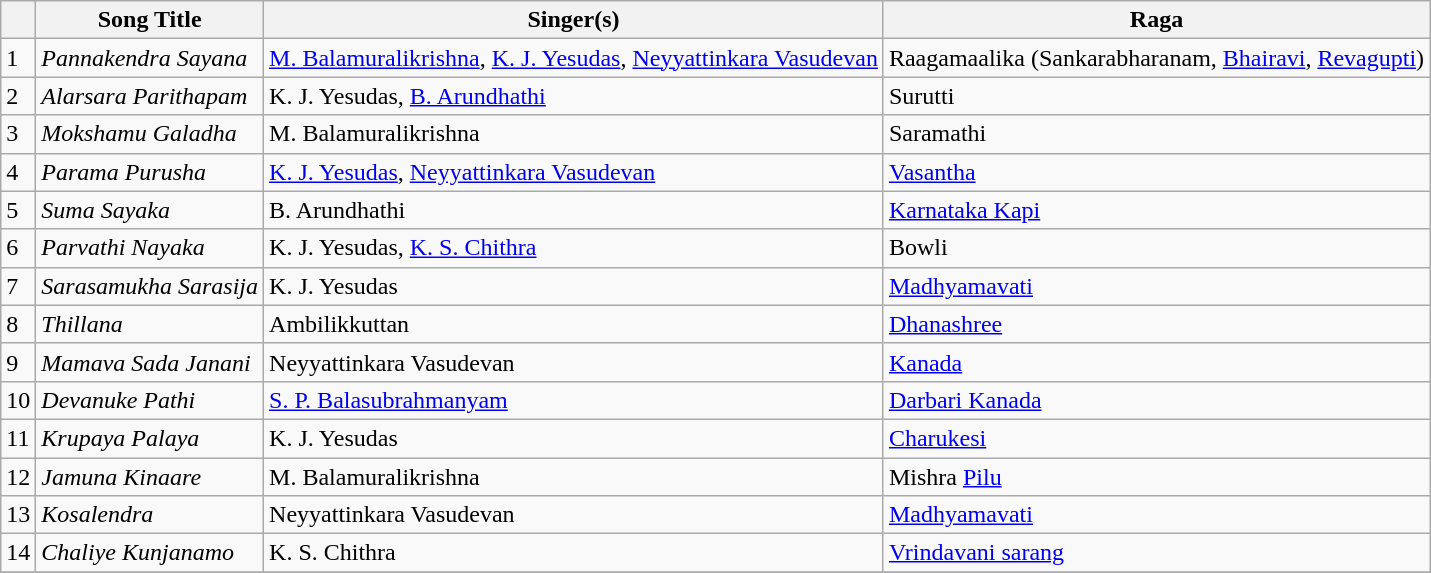<table class="wikitable">
<tr>
<th></th>
<th>Song Title</th>
<th>Singer(s)</th>
<th>Raga</th>
</tr>
<tr>
<td>1</td>
<td><em>Pannakendra Sayana</em></td>
<td><a href='#'>M. Balamuralikrishna</a>, <a href='#'>K. J. Yesudas</a>, <a href='#'>Neyyattinkara Vasudevan</a></td>
<td>Raagamaalika (Sankarabharanam, <a href='#'>Bhairavi</a>, <a href='#'>Revagupti</a>)</td>
</tr>
<tr>
<td>2</td>
<td><em>Alarsara Parithapam</em></td>
<td>K. J. Yesudas, <a href='#'>B. Arundhathi</a></td>
<td>Surutti</td>
</tr>
<tr>
<td>3</td>
<td><em>Mokshamu Galadha</em></td>
<td>M. Balamuralikrishna</td>
<td>Saramathi</td>
</tr>
<tr>
<td>4</td>
<td><em>Parama Purusha</em></td>
<td><a href='#'>K. J. Yesudas</a>, <a href='#'>Neyyattinkara Vasudevan</a></td>
<td><a href='#'>Vasantha</a></td>
</tr>
<tr>
<td>5</td>
<td><em>Suma Sayaka</em></td>
<td>B. Arundhathi</td>
<td><a href='#'>Karnataka Kapi</a></td>
</tr>
<tr>
<td>6</td>
<td><em>Parvathi Nayaka</em></td>
<td>K. J. Yesudas, <a href='#'>K. S. Chithra</a></td>
<td>Bowli</td>
</tr>
<tr>
<td>7</td>
<td><em>Sarasamukha Sarasija</em></td>
<td>K. J. Yesudas</td>
<td><a href='#'>Madhyamavati</a></td>
</tr>
<tr>
<td>8</td>
<td><em>Thillana</em></td>
<td>Ambilikkuttan</td>
<td><a href='#'>Dhanashree</a></td>
</tr>
<tr>
<td>9</td>
<td><em>Mamava Sada Janani</em></td>
<td>Neyyattinkara Vasudevan</td>
<td><a href='#'>Kanada</a></td>
</tr>
<tr>
<td>10</td>
<td><em>Devanuke Pathi</em></td>
<td><a href='#'>S. P. Balasubrahmanyam</a></td>
<td><a href='#'>Darbari Kanada</a></td>
</tr>
<tr>
<td>11</td>
<td><em>Krupaya Palaya</em></td>
<td>K. J. Yesudas</td>
<td><a href='#'>Charukesi</a></td>
</tr>
<tr>
<td>12</td>
<td><em>Jamuna Kinaare</em></td>
<td>M. Balamuralikrishna</td>
<td>Mishra <a href='#'>Pilu</a></td>
</tr>
<tr>
<td>13</td>
<td><em>Kosalendra</em></td>
<td>Neyyattinkara Vasudevan</td>
<td><a href='#'>Madhyamavati</a></td>
</tr>
<tr>
<td>14</td>
<td><em>Chaliye Kunjanamo</em></td>
<td>K. S. Chithra</td>
<td><a href='#'>Vrindavani sarang</a></td>
</tr>
<tr>
</tr>
</table>
